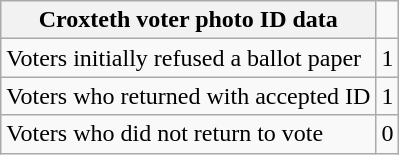<table class="wikitable">
<tr>
<th>Croxteth voter photo ID data</th>
</tr>
<tr>
<td style="text-align:left">Voters initially refused a ballot paper</td>
<td style="text-align:center">1</td>
</tr>
<tr>
<td style="text-align:left">Voters who returned with accepted ID</td>
<td style="text-align:center">1</td>
</tr>
<tr>
<td style="text-align:left">Voters who did not return to vote</td>
<td style="text-align:center">0</td>
</tr>
</table>
